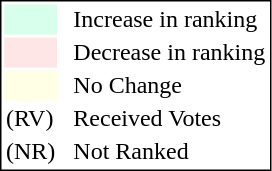<table style="border:1px solid black;">
<tr>
<td style="background:#D8FFEB; width:20px;"></td>
<td> </td>
<td>Increase in ranking</td>
</tr>
<tr>
<td style="background:#FFE6E6; width:20px;"></td>
<td> </td>
<td>Decrease in ranking</td>
</tr>
<tr>
<td style="background:#FFFFE6; width:20px;"></td>
<td> </td>
<td>No Change</td>
</tr>
<tr>
<td>(RV)</td>
<td> </td>
<td>Received Votes</td>
</tr>
<tr>
<td>(NR)</td>
<td> </td>
<td>Not Ranked</td>
</tr>
</table>
